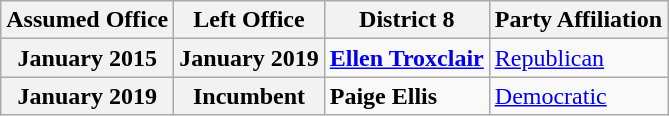<table class="wikitable" border="1">
<tr>
<th>Assumed Office</th>
<th>Left Office</th>
<th>District 8</th>
<th>Party Affiliation</th>
</tr>
<tr>
<th>January 2015</th>
<th>January 2019</th>
<td><strong><a href='#'>Ellen Troxclair</a></strong></td>
<td><a href='#'>Republican</a></td>
</tr>
<tr>
<th>January 2019</th>
<th>Incumbent</th>
<td><strong>Paige Ellis</strong></td>
<td><a href='#'>Democratic</a></td>
</tr>
</table>
